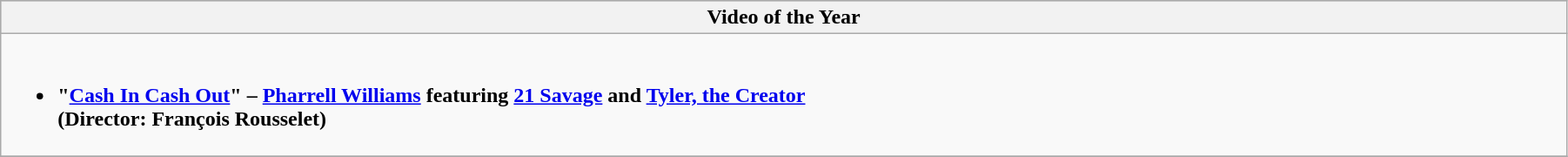<table class="wikitable" style="width:95%">
<tr bgcolor="#bebebe">
<th width="100%">Video of the Year</th>
</tr>
<tr>
<td valign="top"><br><ul><li><strong>"<a href='#'>Cash In Cash Out</a>" – <a href='#'>Pharrell Williams</a> featuring <a href='#'>21 Savage</a> and <a href='#'>Tyler, the Creator</a></strong><br><strong>(Director: François Rousselet)</strong></li></ul></td>
</tr>
<tr>
</tr>
</table>
